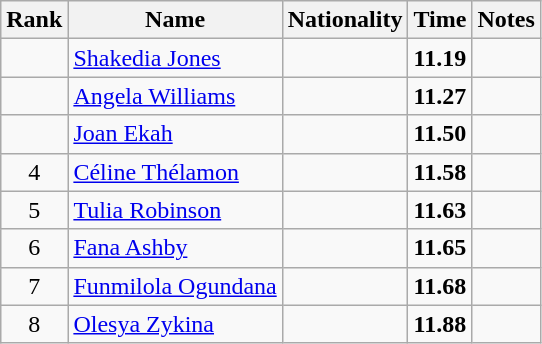<table class="wikitable sortable" style="text-align:center">
<tr>
<th>Rank</th>
<th>Name</th>
<th>Nationality</th>
<th>Time</th>
<th>Notes</th>
</tr>
<tr>
<td></td>
<td align=left><a href='#'>Shakedia Jones</a></td>
<td align=left></td>
<td><strong>11.19</strong></td>
<td></td>
</tr>
<tr>
<td></td>
<td align=left><a href='#'>Angela Williams</a></td>
<td align=left></td>
<td><strong>11.27</strong></td>
<td></td>
</tr>
<tr>
<td></td>
<td align=left><a href='#'>Joan Ekah</a></td>
<td align=left></td>
<td><strong>11.50</strong></td>
<td></td>
</tr>
<tr>
<td>4</td>
<td align=left><a href='#'>Céline Thélamon</a></td>
<td align=left></td>
<td><strong>11.58</strong></td>
<td></td>
</tr>
<tr>
<td>5</td>
<td align=left><a href='#'>Tulia Robinson</a></td>
<td align=left></td>
<td><strong>11.63</strong></td>
<td></td>
</tr>
<tr>
<td>6</td>
<td align=left><a href='#'>Fana Ashby</a></td>
<td align=left></td>
<td><strong>11.65</strong></td>
<td></td>
</tr>
<tr>
<td>7</td>
<td align=left><a href='#'>Funmilola Ogundana</a></td>
<td align=left></td>
<td><strong>11.68</strong></td>
<td></td>
</tr>
<tr>
<td>8</td>
<td align=left><a href='#'>Olesya Zykina</a></td>
<td align=left></td>
<td><strong>11.88</strong></td>
<td></td>
</tr>
</table>
